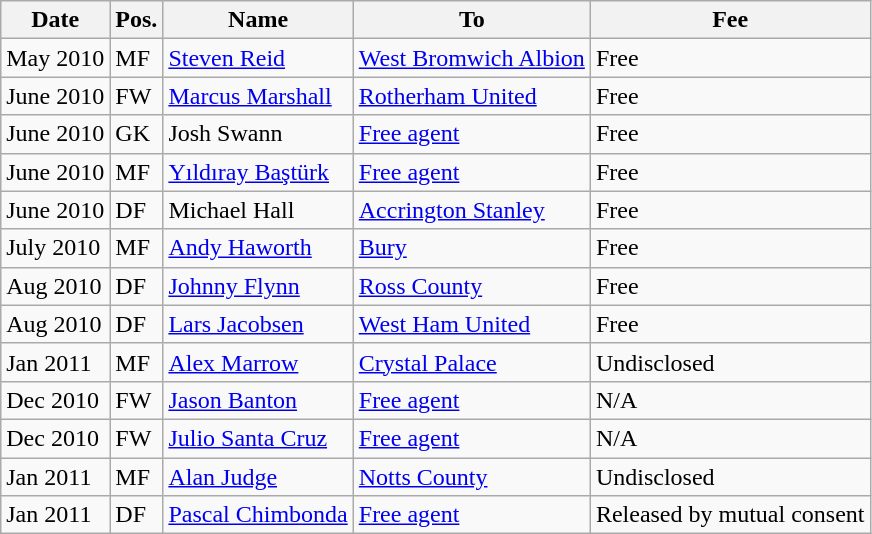<table class="wikitable">
<tr>
<th>Date</th>
<th>Pos.</th>
<th>Name</th>
<th>To</th>
<th>Fee</th>
</tr>
<tr>
<td>May 2010</td>
<td>MF</td>
<td> <a href='#'>Steven Reid</a></td>
<td> <a href='#'>West Bromwich Albion</a></td>
<td>Free</td>
</tr>
<tr>
<td>June 2010</td>
<td>FW</td>
<td> <a href='#'>Marcus Marshall</a></td>
<td> <a href='#'>Rotherham United</a></td>
<td>Free</td>
</tr>
<tr>
<td>June 2010</td>
<td>GK</td>
<td> Josh Swann</td>
<td><a href='#'>Free agent</a></td>
<td>Free</td>
</tr>
<tr>
<td>June 2010</td>
<td>MF</td>
<td> <a href='#'>Yıldıray Baştürk</a></td>
<td><a href='#'>Free agent</a></td>
<td>Free</td>
</tr>
<tr>
<td>June 2010</td>
<td>DF</td>
<td> Michael Hall</td>
<td> <a href='#'>Accrington Stanley</a></td>
<td>Free</td>
</tr>
<tr>
<td>July 2010</td>
<td>MF</td>
<td> <a href='#'>Andy Haworth</a></td>
<td> <a href='#'>Bury</a></td>
<td>Free</td>
</tr>
<tr>
<td>Aug 2010</td>
<td>DF</td>
<td> <a href='#'>Johnny Flynn</a></td>
<td> <a href='#'>Ross County</a></td>
<td>Free</td>
</tr>
<tr>
<td>Aug 2010</td>
<td>DF</td>
<td> <a href='#'>Lars Jacobsen</a></td>
<td> <a href='#'>West Ham United</a></td>
<td>Free</td>
</tr>
<tr>
<td>Jan 2011</td>
<td>MF</td>
<td> <a href='#'>Alex Marrow</a></td>
<td> <a href='#'>Crystal Palace</a></td>
<td>Undisclosed</td>
</tr>
<tr>
<td>Dec 2010</td>
<td>FW</td>
<td> <a href='#'>Jason Banton</a></td>
<td><a href='#'>Free agent</a></td>
<td>N/A</td>
</tr>
<tr>
<td>Dec 2010</td>
<td>FW</td>
<td> <a href='#'>Julio Santa Cruz</a></td>
<td><a href='#'>Free agent</a></td>
<td>N/A</td>
</tr>
<tr>
<td>Jan 2011</td>
<td>MF</td>
<td> <a href='#'>Alan Judge</a></td>
<td> <a href='#'>Notts County</a></td>
<td>Undisclosed</td>
</tr>
<tr>
<td>Jan 2011</td>
<td>DF</td>
<td> <a href='#'>Pascal Chimbonda</a></td>
<td><a href='#'>Free agent</a></td>
<td>Released by mutual consent</td>
</tr>
</table>
